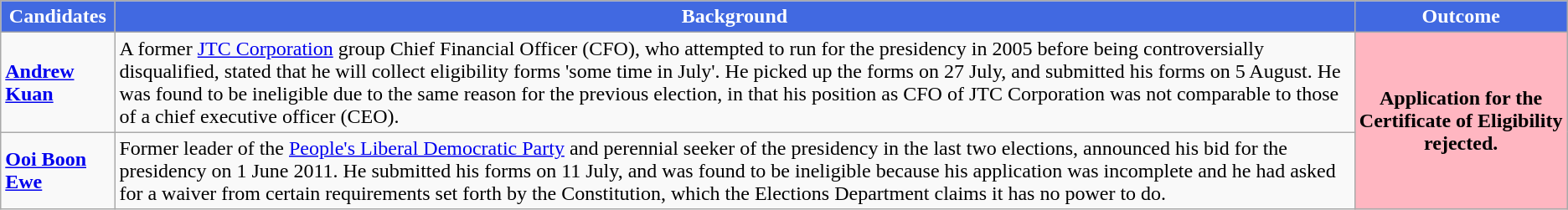<table class="wikitable">
<tr>
<th style="background:RoyalBlue; color: white;">Candidates</th>
<th style="background:RoyalBlue; color: white;">Background</th>
<th style="background: RoyalBlue; color: white;">Outcome</th>
</tr>
<tr>
<td><strong><a href='#'>Andrew Kuan</a></strong></td>
<td>A former <a href='#'>JTC Corporation</a> group Chief Financial Officer (CFO), who attempted to run for the presidency in 2005 before being controversially disqualified, stated that he will collect eligibility forms 'some time in July'. He picked up the forms on 27 July, and submitted his forms on 5 August. He was found to be ineligible due to the same reason for the previous election, in that his position as CFO of JTC Corporation was not comparable to those of a chief executive officer (CEO).</td>
<th rowspan=2 style="background: lightpink;">Application for the Certificate of Eligibility rejected.</th>
</tr>
<tr>
<td><strong><a href='#'>Ooi Boon Ewe</a></strong></td>
<td>Former leader of the <a href='#'>People's Liberal Democratic Party</a> and perennial seeker of the presidency in the last two elections, announced his bid for the presidency on 1 June 2011. He submitted his forms on 11 July, and was found to be ineligible because his application was incomplete and he had asked for a waiver from certain requirements set forth by the Constitution, which the Elections Department claims it has no power to do.</td>
</tr>
</table>
